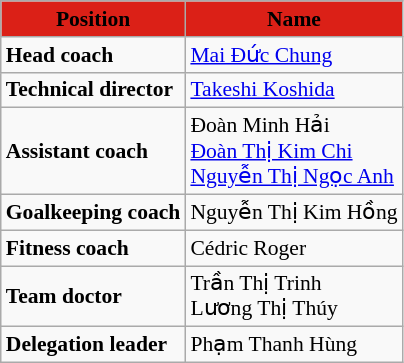<table class="wikitable" style="font-size:90%;">
<tr>
<th style="background-color:#DB2017;"><span>Position</span></th>
<th style="background-color:#DB2017;"><span>Name</span></th>
</tr>
<tr>
<td><strong>Head coach</strong></td>
<td align="left"> <a href='#'>Mai Đức Chung</a></td>
</tr>
<tr>
<td><strong>Technical director</strong></td>
<td align="left"> <a href='#'>Takeshi Koshida</a></td>
</tr>
<tr>
<td><strong>Assistant coach</strong></td>
<td align="left"> Đoàn Minh Hải<br> <a href='#'>Đoàn Thị Kim Chi</a><br> <a href='#'>Nguyễn Thị Ngọc Anh</a></td>
</tr>
<tr>
<td><strong>Goalkeeping coach</strong></td>
<td align="left"> Nguyễn Thị Kim Hồng</td>
</tr>
<tr>
<td><strong>Fitness coach</strong></td>
<td align="left"> Cédric Roger</td>
</tr>
<tr>
<td><strong>Team doctor</strong></td>
<td align="left"> Trần Thị Trinh <br>  Lương Thị Thúy</td>
</tr>
<tr>
<td><strong>Delegation leader</strong></td>
<td align="left"> Phạm Thanh Hùng</td>
</tr>
</table>
